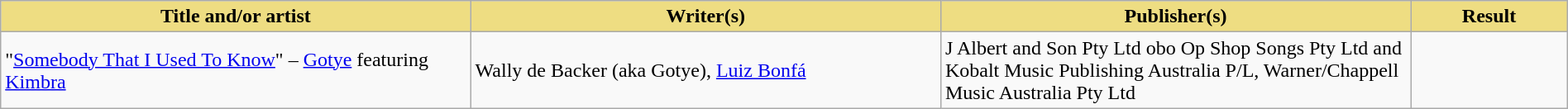<table class="wikitable" width=100%>
<tr>
<th style="width:30%;background:#EEDD82;">Title and/or artist</th>
<th style="width:30%;background:#EEDD82;">Writer(s)</th>
<th style="width:30%;background:#EEDD82;">Publisher(s)</th>
<th style="width:10%;background:#EEDD82;">Result</th>
</tr>
<tr>
<td>"<a href='#'>Somebody That I Used To Know</a>" – <a href='#'>Gotye</a> featuring <a href='#'>Kimbra</a></td>
<td>Wally de Backer (aka Gotye), <a href='#'>Luiz Bonfá</a></td>
<td>J Albert and Son Pty Ltd obo Op Shop Songs Pty Ltd and Kobalt Music Publishing Australia P/L, Warner/Chappell Music Australia Pty Ltd</td>
<td></td>
</tr>
</table>
